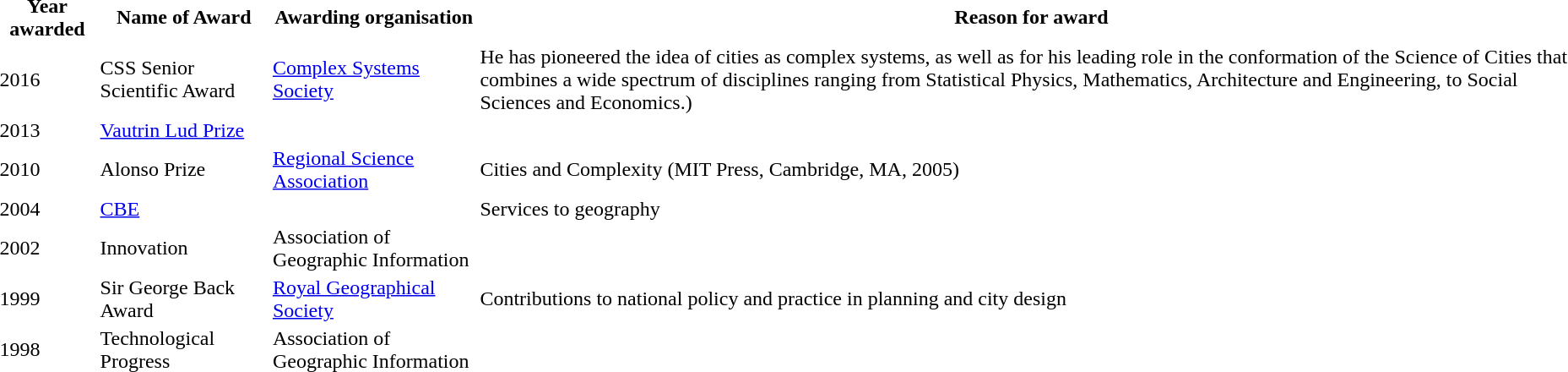<table>
<tr>
<th>Year awarded</th>
<th>Name of Award</th>
<th>Awarding organisation</th>
<th>Reason for award</th>
</tr>
<tr>
<td>2016</td>
<td>CSS Senior Scientific Award</td>
<td><a href='#'>Complex Systems Society</a></td>
<td>He has pioneered the idea of cities as complex systems, as well as for his leading role in the conformation of the Science of Cities that combines a wide spectrum of disciplines ranging from Statistical Physics, Mathematics, Architecture and Engineering, to Social Sciences and Economics.)</td>
<td></td>
<td></td>
</tr>
<tr>
<td>2013</td>
<td><a href='#'>Vautrin Lud Prize</a></td>
<td></td>
<td></td>
<td></td>
</tr>
<tr>
<td>2010</td>
<td>Alonso Prize</td>
<td><a href='#'>Regional Science Association</a></td>
<td>Cities and Complexity (MIT Press, Cambridge, MA, 2005)</td>
</tr>
<tr>
<td>2004</td>
<td><a href='#'>CBE</a></td>
<td></td>
<td>Services to geography</td>
</tr>
<tr>
<td>2002</td>
<td>Innovation</td>
<td>Association of Geographic Information</td>
<td></td>
</tr>
<tr>
<td>1999</td>
<td>Sir George Back Award</td>
<td><a href='#'>Royal Geographical Society</a></td>
<td>Contributions to national policy and practice in planning and city design</td>
</tr>
<tr>
<td>1998</td>
<td>Technological Progress</td>
<td>Association of Geographic Information</td>
<td></td>
</tr>
</table>
